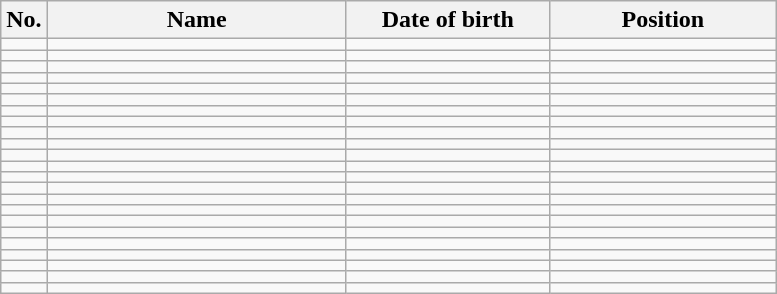<table class="wikitable sortable" style=font-size:100%; text-align:center;>
<tr>
<th>No.</th>
<th style=width:12em>Name</th>
<th style=width:8em>Date of birth</th>
<th style=width:9em>Position</th>
</tr>
<tr>
<td></td>
<td align=left></td>
<td align=right></td>
<td></td>
</tr>
<tr>
<td></td>
<td align=left></td>
<td align=right></td>
<td></td>
</tr>
<tr>
<td></td>
<td align=left></td>
<td align=right></td>
<td></td>
</tr>
<tr>
<td></td>
<td align=left></td>
<td align=right></td>
<td></td>
</tr>
<tr>
<td></td>
<td align=left></td>
<td align=right></td>
<td></td>
</tr>
<tr>
<td></td>
<td align=left></td>
<td align=right></td>
<td></td>
</tr>
<tr>
<td></td>
<td align=left></td>
<td align=right></td>
<td></td>
</tr>
<tr>
<td></td>
<td align=left></td>
<td align=right></td>
<td></td>
</tr>
<tr>
<td></td>
<td align=left></td>
<td align=right></td>
<td></td>
</tr>
<tr>
<td></td>
<td align=left></td>
<td align=right></td>
<td></td>
</tr>
<tr>
<td></td>
<td align=left></td>
<td align=right></td>
<td></td>
</tr>
<tr>
<td></td>
<td align=left></td>
<td align=right></td>
<td></td>
</tr>
<tr>
<td></td>
<td align=left></td>
<td align=right></td>
<td></td>
</tr>
<tr>
<td></td>
<td align=left></td>
<td align=right></td>
<td></td>
</tr>
<tr>
<td></td>
<td align=left></td>
<td align=right></td>
<td></td>
</tr>
<tr>
<td></td>
<td align=left></td>
<td align=right></td>
<td></td>
</tr>
<tr>
<td></td>
<td align=left></td>
<td align=right></td>
<td></td>
</tr>
<tr>
<td></td>
<td align=left></td>
<td align=right></td>
<td></td>
</tr>
<tr>
<td></td>
<td align=left></td>
<td align=right></td>
<td></td>
</tr>
<tr>
<td></td>
<td align=left></td>
<td align=right></td>
<td></td>
</tr>
<tr>
<td></td>
<td align=left></td>
<td align=right></td>
<td></td>
</tr>
<tr>
<td></td>
<td align=left></td>
<td align=right></td>
<td></td>
</tr>
<tr>
<td></td>
<td align=left></td>
<td align=right></td>
<td></td>
</tr>
</table>
